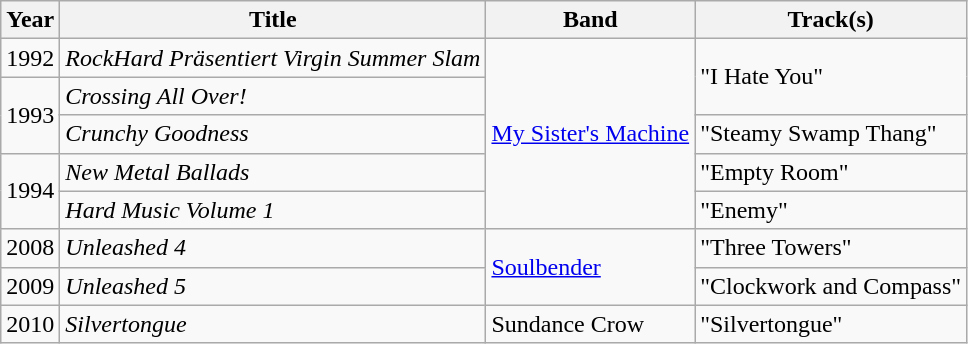<table class="wikitable">
<tr>
<th>Year</th>
<th>Title</th>
<th>Band</th>
<th>Track(s)</th>
</tr>
<tr>
<td>1992</td>
<td><em>RockHard Präsentiert Virgin Summer Slam</em></td>
<td rowspan=5><a href='#'>My Sister's Machine</a></td>
<td rowspan=2>"I Hate You"</td>
</tr>
<tr>
<td rowspan=2>1993</td>
<td><em>Crossing All Over!</em></td>
</tr>
<tr>
<td><em>Crunchy Goodness</em></td>
<td>"Steamy Swamp Thang"</td>
</tr>
<tr>
<td rowspan=2>1994</td>
<td><em>New Metal Ballads</em></td>
<td>"Empty Room"</td>
</tr>
<tr>
<td><em>Hard Music Volume 1</em></td>
<td>"Enemy"</td>
</tr>
<tr>
<td>2008</td>
<td><em>Unleashed 4</em></td>
<td rowspan=2><a href='#'>Soulbender</a></td>
<td>"Three Towers"</td>
</tr>
<tr>
<td>2009</td>
<td><em>Unleashed 5</em></td>
<td>"Clockwork and Compass"</td>
</tr>
<tr>
<td>2010</td>
<td><em>Silvertongue</em></td>
<td>Sundance Crow</td>
<td>"Silvertongue"</td>
</tr>
</table>
